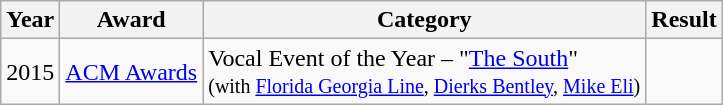<table class="wikitable">
<tr>
<th>Year</th>
<th>Award</th>
<th>Category</th>
<th>Result</th>
</tr>
<tr>
<td>2015</td>
<td><a href='#'>ACM Awards</a></td>
<td>Vocal Event of the Year – "<a href='#'>The South</a>" <br><small>(with <a href='#'>Florida Georgia Line</a>, <a href='#'>Dierks Bentley</a>, <a href='#'>Mike Eli</a>)</small></td>
<td></td>
</tr>
</table>
